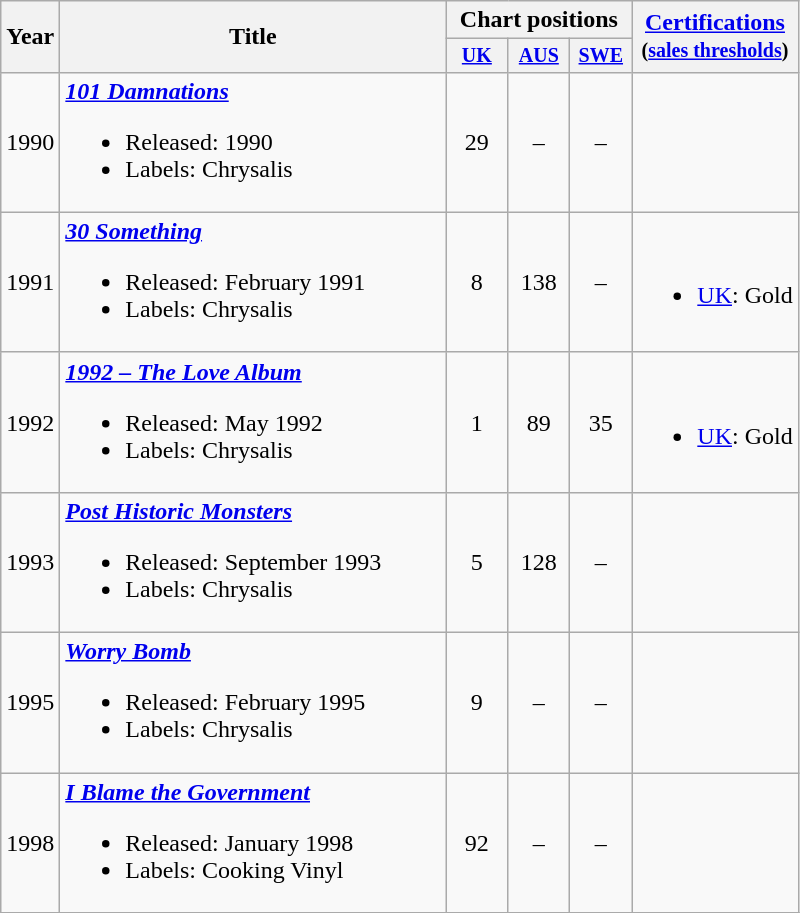<table class="wikitable">
<tr>
<th rowspan="2">Year</th>
<th rowspan="2" width="250">Title</th>
<th colspan="3">Chart positions</th>
<th rowspan="2"><a href='#'>Certifications</a><br><small>(<a href='#'>sales thresholds</a>)</small></th>
</tr>
<tr style="font-size:smaller;">
<th width="35"><a href='#'>UK</a> <br></th>
<th width="35"><a href='#'>AUS</a> <br></th>
<th width="35"><a href='#'>SWE</a> <br></th>
</tr>
<tr>
<td>1990</td>
<td><strong><em><a href='#'>101 Damnations</a></em></strong><br><ul><li>Released: 1990</li><li>Labels: Chrysalis</li></ul></td>
<td align="center">29</td>
<td align="center">–</td>
<td align="center">–</td>
<td></td>
</tr>
<tr>
<td>1991</td>
<td><strong><em><a href='#'>30 Something</a></em></strong><br><ul><li>Released: February 1991</li><li>Labels: Chrysalis</li></ul></td>
<td align="center">8</td>
<td align="center">138</td>
<td align="center">–</td>
<td><br><ul><li><a href='#'>UK</a>: Gold</li></ul></td>
</tr>
<tr>
<td>1992</td>
<td><strong><em><a href='#'>1992 – The Love Album</a></em></strong><br><ul><li>Released: May 1992</li><li>Labels: Chrysalis</li></ul></td>
<td align="center">1</td>
<td align="center">89</td>
<td align="center">35</td>
<td><br><ul><li><a href='#'>UK</a>: Gold</li></ul></td>
</tr>
<tr>
<td>1993</td>
<td><strong><em><a href='#'>Post Historic Monsters</a></em></strong><br><ul><li>Released: September 1993</li><li>Labels: Chrysalis</li></ul></td>
<td align="center">5</td>
<td align="center">128</td>
<td align="center">–</td>
<td></td>
</tr>
<tr>
<td>1995</td>
<td><strong><em><a href='#'>Worry Bomb</a></em></strong><br><ul><li>Released: February 1995</li><li>Labels: Chrysalis</li></ul></td>
<td align="center">9</td>
<td align="center">–</td>
<td align="center">–</td>
<td></td>
</tr>
<tr>
<td>1998</td>
<td><strong><em><a href='#'>I Blame the Government</a></em></strong><br><ul><li>Released: January 1998</li><li>Labels: Cooking Vinyl</li></ul></td>
<td align="center">92<br></td>
<td align="center">–</td>
<td align="center">–</td>
<td></td>
</tr>
<tr>
</tr>
</table>
